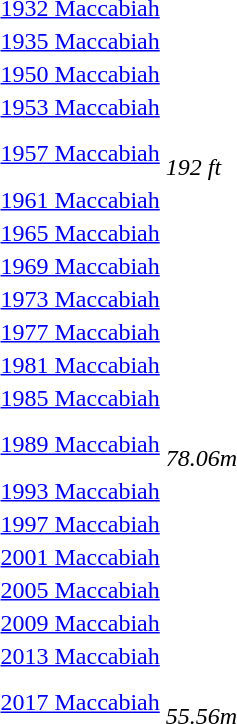<table>
<tr valign="top">
<td><a href='#'>1932 Maccabiah</a></td>
<td></td>
<td></td>
<td></td>
</tr>
<tr>
<td><a href='#'>1935 Maccabiah</a></td>
<td></td>
<td></td>
<td></td>
</tr>
<tr>
<td><a href='#'>1950 Maccabiah</a></td>
<td></td>
<td></td>
<td></td>
</tr>
<tr>
<td><a href='#'>1953 Maccabiah</a></td>
<td></td>
<td></td>
<td></td>
</tr>
<tr>
<td><a href='#'>1957 Maccabiah</a></td>
<td><br><em>192 ft </em></td>
<td></td>
<td></td>
</tr>
<tr>
<td><a href='#'>1961 Maccabiah</a></td>
<td></td>
<td></td>
<td></td>
</tr>
<tr>
<td><a href='#'>1965 Maccabiah</a></td>
<td></td>
<td></td>
<td></td>
</tr>
<tr>
<td><a href='#'>1969 Maccabiah</a></td>
<td></td>
<td></td>
<td></td>
</tr>
<tr>
<td><a href='#'>1973 Maccabiah</a></td>
<td></td>
<td></td>
<td></td>
</tr>
<tr>
<td><a href='#'>1977 Maccabiah</a></td>
<td></td>
<td></td>
<td></td>
</tr>
<tr>
<td><a href='#'>1981 Maccabiah</a></td>
<td></td>
<td></td>
<td></td>
</tr>
<tr>
<td><a href='#'>1985 Maccabiah</a></td>
<td></td>
<td></td>
<td></td>
</tr>
<tr>
<td><a href='#'>1989 Maccabiah</a></td>
<td><br><em>78.06m </em></td>
<td></td>
<td></td>
</tr>
<tr>
<td><a href='#'>1993 Maccabiah</a></td>
<td></td>
<td></td>
<td></td>
</tr>
<tr>
<td><a href='#'>1997 Maccabiah</a></td>
<td></td>
<td></td>
<td></td>
</tr>
<tr>
<td><a href='#'>2001 Maccabiah</a></td>
<td></td>
<td></td>
<td></td>
</tr>
<tr>
<td><a href='#'>2005 Maccabiah</a></td>
<td></td>
<td></td>
<td></td>
</tr>
<tr>
<td><a href='#'>2009 Maccabiah</a></td>
<td></td>
<td></td>
<td></td>
</tr>
<tr>
<td><a href='#'>2013 Maccabiah</a></td>
<td></td>
<td></td>
<td></td>
</tr>
<tr>
<td><a href='#'>2017 Maccabiah</a></td>
<td><br><em>55.56m</em></td>
<td></td>
<td></td>
</tr>
</table>
